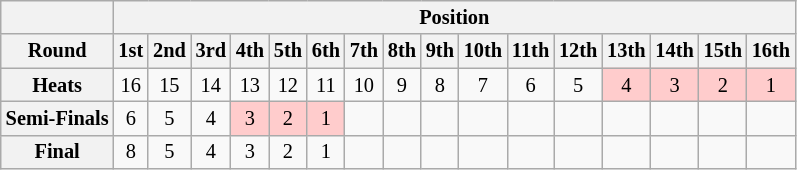<table class="wikitable" style="font-size: 85%; text-align: center;">
<tr valign="top">
<th></th>
<th colspan=16>Position</th>
</tr>
<tr>
<th>Round</th>
<th>1st</th>
<th>2nd</th>
<th>3rd</th>
<th>4th</th>
<th>5th</th>
<th>6th</th>
<th>7th</th>
<th>8th</th>
<th>9th</th>
<th>10th</th>
<th>11th</th>
<th>12th</th>
<th>13th</th>
<th>14th</th>
<th>15th</th>
<th>16th</th>
</tr>
<tr>
<th>Heats</th>
<td>16</td>
<td>15</td>
<td>14</td>
<td>13</td>
<td>12</td>
<td>11</td>
<td>10</td>
<td>9</td>
<td>8</td>
<td>7</td>
<td>6</td>
<td>5</td>
<td style="background:#fcc;">4</td>
<td style="background:#fcc;">3</td>
<td style="background:#fcc;">2</td>
<td style="background:#fcc;">1</td>
</tr>
<tr>
<th>Semi-Finals</th>
<td>6</td>
<td>5</td>
<td>4</td>
<td style="background:#fcc;">3</td>
<td style="background:#fcc;">2</td>
<td style="background:#fcc;">1</td>
<td></td>
<td></td>
<td></td>
<td></td>
<td></td>
<td></td>
<td></td>
<td></td>
<td></td>
<td></td>
</tr>
<tr>
<th>Final</th>
<td>8</td>
<td>5</td>
<td>4</td>
<td>3</td>
<td>2</td>
<td>1</td>
<td></td>
<td></td>
<td></td>
<td></td>
<td></td>
<td></td>
<td></td>
<td></td>
<td></td>
<td></td>
</tr>
</table>
